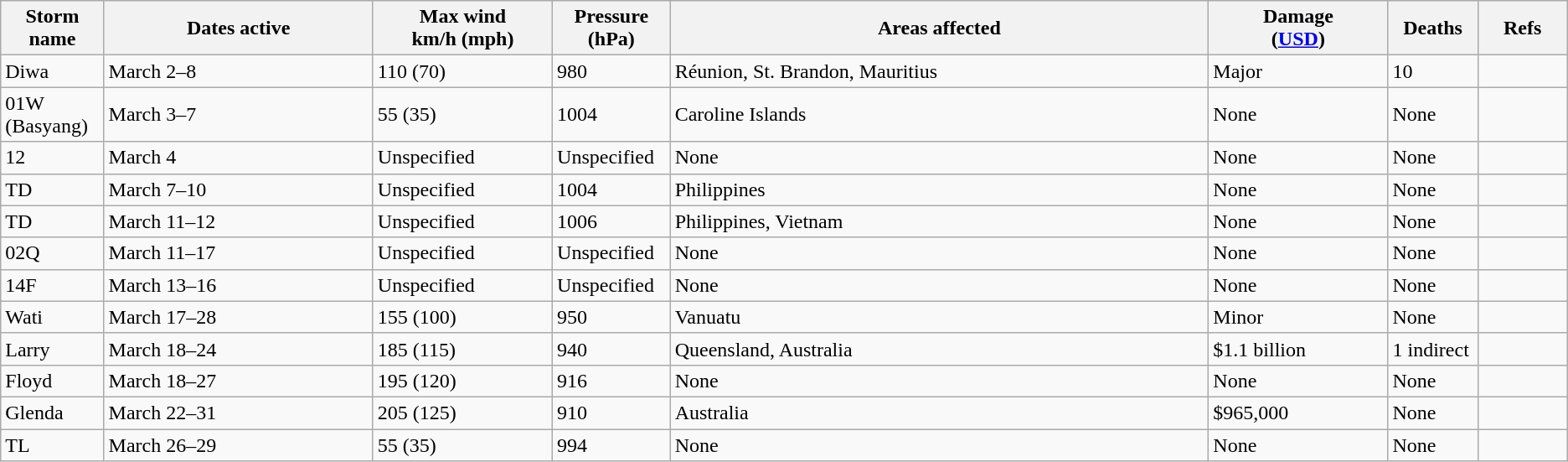<table class="wikitable sortable">
<tr>
<th width="5%">Storm name</th>
<th width="15%">Dates active</th>
<th width="10%">Max wind<br>km/h (mph)</th>
<th width="5%">Pressure<br>(hPa)</th>
<th width="30%">Areas affected</th>
<th width="10%">Damage<br>(<a href='#'>USD</a>)</th>
<th width="5%">Deaths</th>
<th width="5%">Refs</th>
</tr>
<tr>
<td>Diwa</td>
<td>March 2–8</td>
<td>110 (70)</td>
<td>980</td>
<td>Réunion, St. Brandon, Mauritius</td>
<td>Major</td>
<td>10</td>
<td></td>
</tr>
<tr>
<td>01W (Basyang)</td>
<td>March 3–7</td>
<td>55 (35)</td>
<td>1004</td>
<td>Caroline Islands</td>
<td>None</td>
<td>None</td>
<td></td>
</tr>
<tr>
<td>12</td>
<td>March 4</td>
<td>Unspecified</td>
<td>Unspecified</td>
<td>None</td>
<td>None</td>
<td>None</td>
<td></td>
</tr>
<tr>
<td>TD</td>
<td>March 7–10</td>
<td>Unspecified</td>
<td>1004</td>
<td>Philippines</td>
<td>None</td>
<td>None</td>
<td></td>
</tr>
<tr>
<td>TD</td>
<td>March 11–12</td>
<td>Unspecified</td>
<td>1006</td>
<td>Philippines, Vietnam</td>
<td>None</td>
<td>None</td>
<td></td>
</tr>
<tr>
<td>02Q</td>
<td>March 11–17</td>
<td>Unspecified</td>
<td>Unspecified</td>
<td>None</td>
<td>None</td>
<td>None</td>
<td></td>
</tr>
<tr>
<td>14F</td>
<td>March 13–16</td>
<td>Unspecified</td>
<td>Unspecified</td>
<td>None</td>
<td>None</td>
<td>None</td>
<td></td>
</tr>
<tr>
<td>Wati</td>
<td>March 17–28</td>
<td>155 (100)</td>
<td>950</td>
<td>Vanuatu</td>
<td>Minor</td>
<td>None</td>
<td></td>
</tr>
<tr>
<td>Larry</td>
<td>March 18–24</td>
<td>185 (115)</td>
<td>940</td>
<td>Queensland, Australia</td>
<td>$1.1 billion</td>
<td>1 indirect</td>
<td></td>
</tr>
<tr>
<td>Floyd</td>
<td>March 18–27</td>
<td>195 (120)</td>
<td>916</td>
<td>None</td>
<td>None</td>
<td>None</td>
<td></td>
</tr>
<tr>
<td>Glenda</td>
<td>March 22–31</td>
<td>205 (125)</td>
<td>910</td>
<td>Australia</td>
<td>$965,000</td>
<td>None</td>
<td></td>
</tr>
<tr>
<td>TL</td>
<td>March 26–29</td>
<td>55 (35)</td>
<td>994</td>
<td>None</td>
<td>None</td>
<td>None</td>
<td></td>
</tr>
</table>
